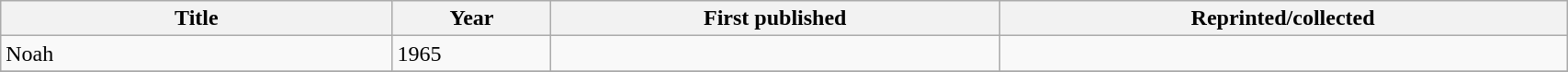<table class='wikitable sortable' width='90%'>
<tr>
<th width=25%>Title</th>
<th>Year</th>
<th>First published</th>
<th>Reprinted/collected</th>
</tr>
<tr>
<td>Noah</td>
<td>1965</td>
<td></td>
<td></td>
</tr>
<tr>
</tr>
</table>
